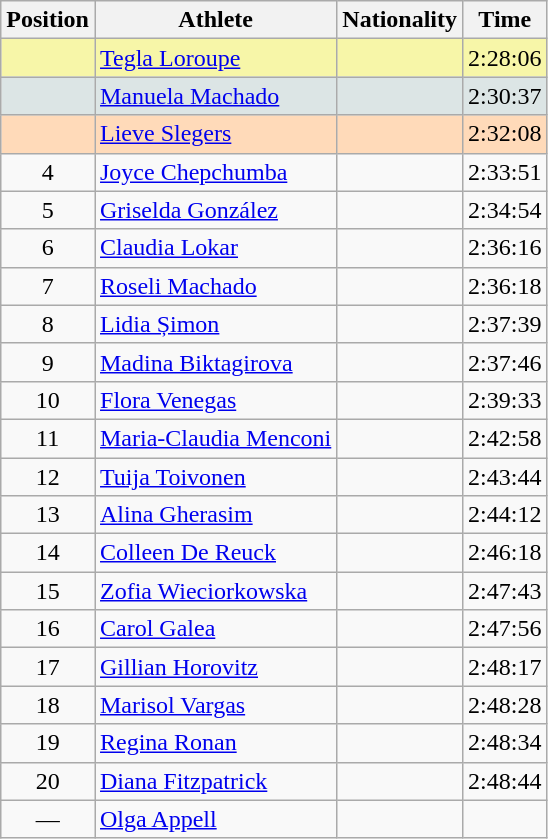<table class="wikitable sortable">
<tr>
<th>Position</th>
<th>Athlete</th>
<th>Nationality</th>
<th>Time</th>
</tr>
<tr bgcolor=#F7F6A8>
<td align=center></td>
<td><a href='#'>Tegla Loroupe</a></td>
<td></td>
<td>2:28:06</td>
</tr>
<tr bgcolor=#DCE5E5>
<td align=center></td>
<td><a href='#'>Manuela Machado</a></td>
<td></td>
<td>2:30:37</td>
</tr>
<tr bgcolor=#FFDAB9>
<td align=center></td>
<td><a href='#'>Lieve Slegers</a></td>
<td></td>
<td>2:32:08</td>
</tr>
<tr>
<td align=center>4</td>
<td><a href='#'>Joyce Chepchumba</a></td>
<td></td>
<td>2:33:51</td>
</tr>
<tr>
<td align=center>5</td>
<td><a href='#'>Griselda González</a></td>
<td></td>
<td>2:34:54</td>
</tr>
<tr>
<td align=center>6</td>
<td><a href='#'>Claudia Lokar</a></td>
<td></td>
<td>2:36:16</td>
</tr>
<tr>
<td align=center>7</td>
<td><a href='#'>Roseli Machado</a></td>
<td></td>
<td>2:36:18</td>
</tr>
<tr>
<td align=center>8</td>
<td><a href='#'>Lidia Șimon</a></td>
<td></td>
<td>2:37:39</td>
</tr>
<tr>
<td align=center>9</td>
<td><a href='#'>Madina Biktagirova</a></td>
<td></td>
<td>2:37:46</td>
</tr>
<tr>
<td align=center>10</td>
<td><a href='#'>Flora Venegas</a></td>
<td></td>
<td>2:39:33</td>
</tr>
<tr>
<td align=center>11</td>
<td><a href='#'>Maria-Claudia Menconi</a></td>
<td></td>
<td>2:42:58</td>
</tr>
<tr>
<td align=center>12</td>
<td><a href='#'>Tuija Toivonen</a></td>
<td></td>
<td>2:43:44</td>
</tr>
<tr>
<td align=center>13</td>
<td><a href='#'>Alina Gherasim</a></td>
<td></td>
<td>2:44:12</td>
</tr>
<tr>
<td align=center>14</td>
<td><a href='#'>Colleen De Reuck</a></td>
<td></td>
<td>2:46:18</td>
</tr>
<tr>
<td align=center>15</td>
<td><a href='#'>Zofia Wieciorkowska</a></td>
<td></td>
<td>2:47:43</td>
</tr>
<tr>
<td align=center>16</td>
<td><a href='#'>Carol Galea</a></td>
<td></td>
<td>2:47:56</td>
</tr>
<tr>
<td align=center>17</td>
<td><a href='#'>Gillian Horovitz</a></td>
<td></td>
<td>2:48:17</td>
</tr>
<tr>
<td align=center>18</td>
<td><a href='#'>Marisol Vargas</a></td>
<td></td>
<td>2:48:28</td>
</tr>
<tr>
<td align=center>19</td>
<td><a href='#'>Regina Ronan</a></td>
<td></td>
<td>2:48:34</td>
</tr>
<tr>
<td align=center>20</td>
<td><a href='#'>Diana Fitzpatrick</a></td>
<td></td>
<td>2:48:44</td>
</tr>
<tr>
<td align=center>—</td>
<td><a href='#'>Olga Appell</a></td>
<td></td>
<td></td>
</tr>
</table>
